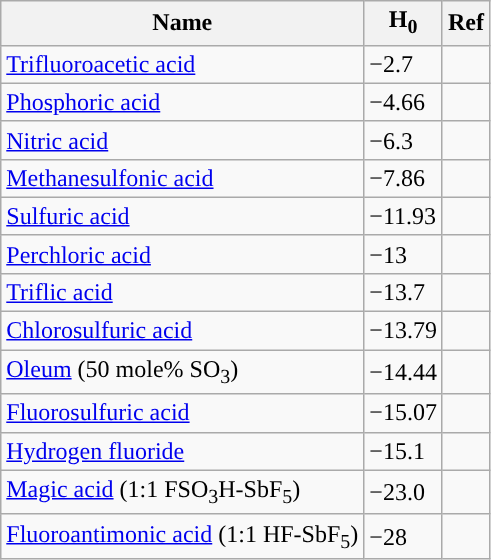<table class="wikitable sortable">
<tr>
<th>Name</th>
<th>H<sub>0</sub></th>
<th>Ref</th>
</tr>
<tr>
<td><a href='#'>Trifluoroacetic acid</a></td>
<td>−2.7</td>
<td></td>
</tr>
<tr>
<td><a href='#'>Phosphoric acid</a></td>
<td>−4.66</td>
<td></td>
</tr>
<tr>
<td><a href='#'>Nitric acid</a></td>
<td>−6.3</td>
<td></td>
</tr>
<tr>
<td><a href='#'>Methanesulfonic acid</a></td>
<td>−7.86</td>
<td></td>
</tr>
<tr>
<td><a href='#'>Sulfuric acid</a></td>
<td>−11.93</td>
<td></td>
</tr>
<tr>
<td><a href='#'>Perchloric acid</a></td>
<td>−13</td>
<td></td>
</tr>
<tr>
<td><a href='#'>Triflic acid</a></td>
<td>−13.7</td>
<td></td>
</tr>
<tr>
<td><a href='#'>Chlorosulfuric acid</a></td>
<td>−13.79</td>
<td></td>
</tr>
<tr>
<td><a href='#'>Oleum</a> (50 mole% SO<sub>3</sub>)</td>
<td>−14.44</td>
<td></td>
</tr>
<tr>
<td><a href='#'>Fluorosulfuric acid</a></td>
<td>−15.07</td>
<td></td>
</tr>
<tr>
<td><a href='#'>Hydrogen fluoride</a></td>
<td>−15.1</td>
<td></td>
</tr>
<tr>
<td><a href='#'>Magic acid</a> (1:1 FSO<sub>3</sub>H-SbF<sub>5</sub>)</td>
<td>−23.0</td>
<td></td>
</tr>
<tr>
<td><a href='#'>Fluoroantimonic acid</a> (1:1 HF-SbF<sub>5</sub>)</td>
<td>−28</td>
<td></td>
</tr>
</table>
